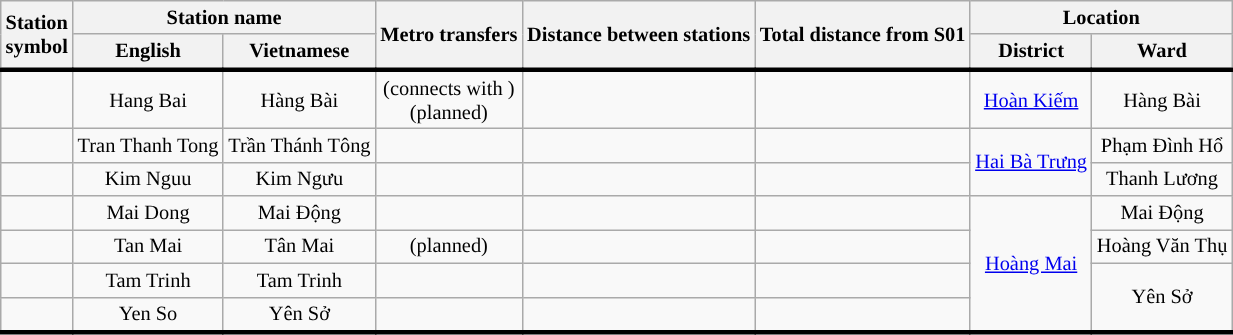<table class="wikitable" style="font-size: 85%; text-align: center;">
<tr>
<th rowspan="2">Station<br>symbol</th>
<th colspan="2">Station name</th>
<th rowspan="2">Metro transfers</th>
<th rowspan="2"><strong>Distance between stations</strong></th>
<th rowspan="2"><strong>Total distance from S01</strong></th>
<th colspan="2">Location</th>
</tr>
<tr style="border-bottom:solid 0.25em ">
<th>English</th>
<th>Vietnamese</th>
<th>District</th>
<th>Ward</th>
</tr>
<tr>
<td></td>
<td>Hang Bai</td>
<td>Hàng Bài</td>
<td> (connects with )<br>(planned)</td>
<td></td>
<td></td>
<td><a href='#'>Hoàn Kiếm</a></td>
<td>Hàng Bài</td>
</tr>
<tr>
<td></td>
<td>Tran Thanh Tong</td>
<td>Trần Thánh Tông</td>
<td></td>
<td></td>
<td></td>
<td rowspan=2><a href='#'>Hai Bà Trưng</a></td>
<td>Phạm Đình Hổ</td>
</tr>
<tr>
<td></td>
<td>Kim Nguu</td>
<td>Kim Ngưu</td>
<td></td>
<td></td>
<td></td>
<td>Thanh Lương</td>
</tr>
<tr>
<td></td>
<td>Mai Dong</td>
<td>Mai Động</td>
<td></td>
<td></td>
<td></td>
<td rowspan=4><a href='#'>Hoàng Mai</a></td>
<td>Mai Động</td>
</tr>
<tr>
<td></td>
<td>Tan Mai</td>
<td>Tân Mai</td>
<td> (planned)</td>
<td></td>
<td></td>
<td>Hoàng Văn Thụ</td>
</tr>
<tr>
<td></td>
<td>Tam Trinh</td>
<td>Tam Trinh</td>
<td></td>
<td></td>
<td></td>
<td rowspan=2>Yên Sở</td>
</tr>
<tr style="border-bottom:solid 0.25em ">
<td></td>
<td>Yen So</td>
<td>Yên Sở</td>
<td></td>
<td></td>
<td></td>
</tr>
</table>
